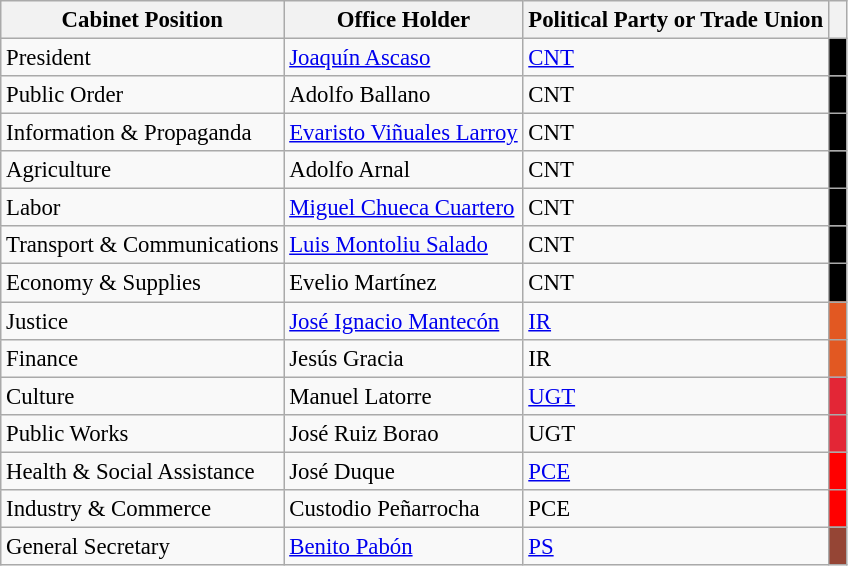<table class="wikitable" style="font-size:95%;">
<tr>
<th>Cabinet Position</th>
<th>Office Holder</th>
<th>Political Party or Trade Union</th>
<th></th>
</tr>
<tr>
<td>President</td>
<td><a href='#'>Joaquín Ascaso</a></td>
<td><a href='#'>CNT</a></td>
<td style="width: 5px" bgcolor=#000000 align="center"></td>
</tr>
<tr>
<td>Public Order</td>
<td>Adolfo Ballano</td>
<td>CNT</td>
<td style="width: 5px" bgcolor=#000000 align="center"></td>
</tr>
<tr>
<td>Information & Propaganda</td>
<td><a href='#'>Evaristo Viñuales Larroy</a></td>
<td>CNT</td>
<td style="width: 5px" bgcolor=#000000 align="center"></td>
</tr>
<tr>
<td>Agriculture</td>
<td>Adolfo Arnal</td>
<td>CNT</td>
<td style="width: 5px" bgcolor=#000000 align="center"></td>
</tr>
<tr>
<td>Labor</td>
<td><a href='#'>Miguel Chueca Cuartero</a></td>
<td>CNT</td>
<td style="width: 5px" bgcolor=#000000 align="center"></td>
</tr>
<tr>
<td>Transport & Communications</td>
<td><a href='#'>Luis Montoliu Salado</a></td>
<td>CNT</td>
<td style="width: 5px" bgcolor=#000000 align="center"></td>
</tr>
<tr>
<td>Economy & Supplies</td>
<td>Evelio Martínez</td>
<td>CNT</td>
<td style="width: 5px" bgcolor=#000000 align="center"></td>
</tr>
<tr>
<td>Justice</td>
<td><a href='#'>José Ignacio Mantecón</a></td>
<td><a href='#'>IR</a></td>
<td style="width: 5px" bgcolor=#e25822 align="center"></td>
</tr>
<tr>
<td>Finance</td>
<td>Jesús Gracia</td>
<td>IR</td>
<td style="width: 5px" bgcolor=#e25822 align="center"></td>
</tr>
<tr>
<td>Culture</td>
<td>Manuel Latorre</td>
<td><a href='#'>UGT</a></td>
<td style="width: 5px" bgcolor=#e32636 align="center"></td>
</tr>
<tr>
<td>Public Works</td>
<td>José Ruiz Borao</td>
<td>UGT</td>
<td style="width: 5px" bgcolor=#e32636 align="center"></td>
</tr>
<tr>
<td>Health & Social Assistance</td>
<td>José Duque</td>
<td><a href='#'>PCE</a></td>
<td style="width: 5px" bgcolor=red align="center"></td>
</tr>
<tr>
<td>Industry & Commerce</td>
<td>Custodio Peñarrocha</td>
<td>PCE</td>
<td style="width: 5px" bgcolor=red align="center"></td>
</tr>
<tr>
<td>General Secretary</td>
<td><a href='#'>Benito Pabón</a></td>
<td><a href='#'>PS</a></td>
<td style="width: 5px" bgcolor="#954535" align="center"></td>
</tr>
</table>
